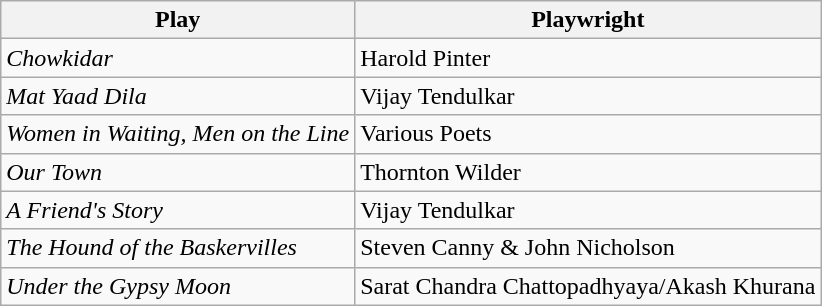<table class="wikitable sortable">
<tr>
<th>Play</th>
<th>Playwright</th>
</tr>
<tr>
<td><em>Chowkidar</em></td>
<td>Harold Pinter</td>
</tr>
<tr>
<td><em>Mat Yaad Dila</em></td>
<td>Vijay Tendulkar</td>
</tr>
<tr>
<td><em>Women in Waiting, Men on the Line</em></td>
<td>Various Poets</td>
</tr>
<tr>
<td><em>Our Town</em></td>
<td>Thornton Wilder</td>
</tr>
<tr>
<td><em>A Friend's Story</em></td>
<td>Vijay Tendulkar</td>
</tr>
<tr>
<td><em>The Hound of the Baskervilles</em></td>
<td>Steven Canny & John Nicholson</td>
</tr>
<tr>
<td><em>Under the Gypsy Moon</em></td>
<td>Sarat Chandra Chattopadhyaya/Akash Khurana</td>
</tr>
</table>
